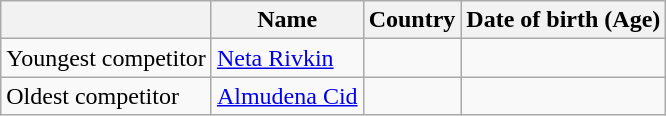<table class="wikitable sortable">
<tr>
<th></th>
<th>Name</th>
<th>Country</th>
<th>Date of birth (Age)</th>
</tr>
<tr>
<td>Youngest competitor</td>
<td><a href='#'>Neta Rivkin</a></td>
<td></td>
<td></td>
</tr>
<tr>
<td>Oldest competitor</td>
<td><a href='#'>Almudena Cid</a></td>
<td></td>
<td></td>
</tr>
</table>
